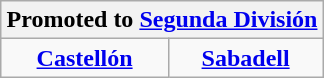<table class="wikitable" style="text-align: center; margin: 0 auto;">
<tr>
<th colspan="2">Promoted to <a href='#'>Segunda División</a></th>
</tr>
<tr>
<td><strong><a href='#'>Castellón</a></strong><br></td>
<td><strong><a href='#'>Sabadell</a></strong><br></td>
</tr>
</table>
